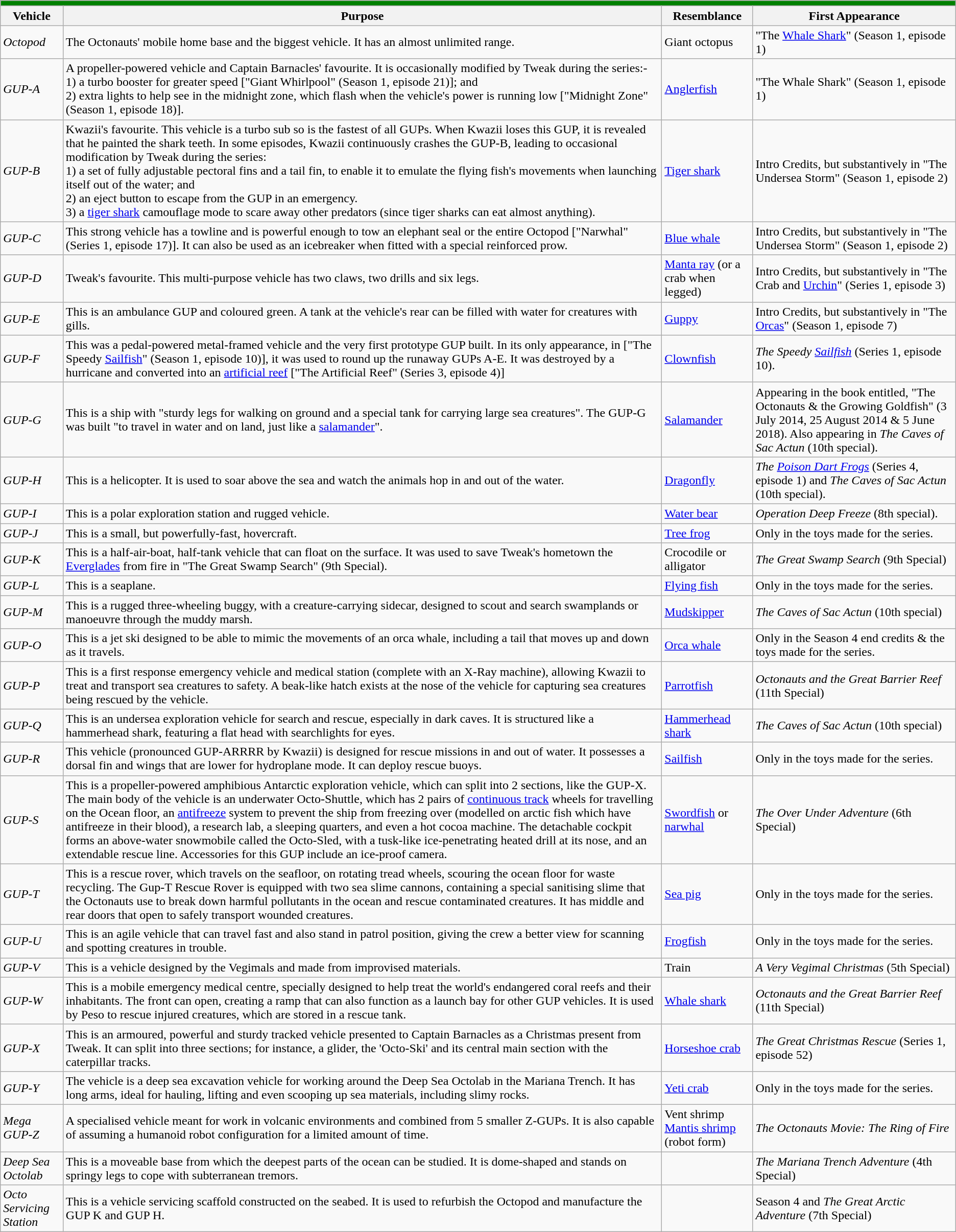<table class="wikitable">
<tr>
<td colspan="4" style="background:green; color:yellow; font-size:100%" align="center"></td>
</tr>
<tr>
<th>Vehicle</th>
<th>Purpose</th>
<th>Resemblance</th>
<th>First Appearance</th>
</tr>
<tr>
<td><em>Octopod</em></td>
<td>The Octonauts' mobile home base and the biggest vehicle. It has an almost unlimited range.</td>
<td>Giant octopus</td>
<td>"The <a href='#'>Whale Shark</a>" (Season 1, episode 1)</td>
</tr>
<tr>
<td><em>GUP-A</em></td>
<td>A propeller-powered vehicle and Captain Barnacles' favourite. It is occasionally modified by Tweak during the series:-<br>1) a turbo booster for greater speed ["Giant Whirlpool" (Season 1, episode 21)]; and <br>2) extra lights to help see in the midnight zone, which flash when the vehicle's power is running low ["Midnight Zone" (Season 1, episode 18)].</td>
<td><a href='#'>Anglerfish</a></td>
<td>"The Whale Shark" (Season 1, episode 1)</td>
</tr>
<tr>
<td><em>GUP-B</em></td>
<td>Kwazii's favourite. This vehicle is a turbo sub so is the fastest of all GUPs. When Kwazii loses this GUP, it is revealed that he painted the shark teeth. In some episodes, Kwazii continuously crashes the GUP-B, leading to occasional modification by Tweak during the series:<br>1) a set of fully adjustable pectoral fins and a tail fin, to enable it to emulate the flying fish's movements when launching itself out of the water; and <br>2) an eject button to escape from the GUP in an emergency.<br>3) a <a href='#'>tiger shark</a> camouflage mode to scare away other predators (since tiger sharks can eat almost anything).</td>
<td><a href='#'>Tiger shark</a></td>
<td>Intro Credits, but substantively in "The Undersea Storm" (Season 1, episode 2)</td>
</tr>
<tr>
<td><em>GUP-C</em></td>
<td>This strong vehicle has a towline and is powerful enough to tow an elephant seal or the entire Octopod ["Narwhal" (Series 1, episode 17)]. It can also be used as an icebreaker when fitted with a special reinforced prow.</td>
<td><a href='#'>Blue whale</a></td>
<td>Intro Credits, but substantively in "The Undersea Storm" (Season 1, episode 2)</td>
</tr>
<tr>
<td><em>GUP-D</em></td>
<td>Tweak's favourite. This multi-purpose vehicle has two claws, two drills and six legs.</td>
<td><a href='#'>Manta ray</a> (or a crab when legged)</td>
<td>Intro Credits, but substantively in "The Crab and <a href='#'>Urchin</a>" (Series 1, episode 3)</td>
</tr>
<tr>
<td><em>GUP-E</em></td>
<td>This is an ambulance GUP and coloured green. A tank at the vehicle's rear can be filled with water for creatures with gills.</td>
<td><a href='#'>Guppy</a></td>
<td>Intro Credits, but substantively in "The <a href='#'>Orcas</a>" (Season 1, episode 7)</td>
</tr>
<tr>
<td><em>GUP-F</em></td>
<td>This was a pedal-powered metal-framed vehicle and the very first prototype GUP built. In its only appearance, in ["The Speedy <a href='#'>Sailfish</a>" (Season 1, episode 10)], it was used to round up the runaway GUPs A-E. It was destroyed by a hurricane and converted into an <a href='#'>artificial reef</a> ["The Artificial Reef" (Series 3, episode 4)]</td>
<td><a href='#'>Clownfish</a></td>
<td><em>The Speedy <a href='#'>Sailfish</a></em> (Series 1, episode 10).</td>
</tr>
<tr>
<td><em>GUP-G</em></td>
<td>This is a ship with "sturdy legs for walking on ground and a special tank for carrying large sea creatures". The GUP-G was built "to travel in water and on land, just like a <a href='#'>salamander</a>".</td>
<td><a href='#'>Salamander</a></td>
<td>Appearing in the book entitled, "The Octonauts & the Growing Goldfish" (3 July 2014, 25 August 2014 & 5 June 2018). Also appearing in <em>The Caves of Sac Actun</em> (10th special).</td>
</tr>
<tr>
<td><em>GUP-H</em></td>
<td>This is a helicopter. It is used to soar above the sea and watch the animals hop in and out of the water.</td>
<td><a href='#'>Dragonfly</a></td>
<td><em>The <a href='#'>Poison Dart Frogs</a></em> (Series 4, episode 1) and <em>The Caves of Sac Actun</em> (10th special).</td>
</tr>
<tr>
<td><em>GUP-I</em></td>
<td>This is a polar exploration station and rugged vehicle.</td>
<td><a href='#'>Water bear</a></td>
<td><em>Operation Deep Freeze</em> (8th special).</td>
</tr>
<tr>
<td><em>GUP-J</em></td>
<td>This is a small, but powerfully-fast, hovercraft.</td>
<td><a href='#'>Tree frog</a></td>
<td>Only in the toys made for the series.</td>
</tr>
<tr>
<td><em>GUP-K</em></td>
<td>This is a half-air-boat, half-tank vehicle that can float on the surface. It was used to save Tweak's hometown the <a href='#'>Everglades</a> from fire in "The Great Swamp Search" (9th Special).</td>
<td>Crocodile or alligator</td>
<td><em>The Great Swamp Search</em> (9th Special)</td>
</tr>
<tr>
<td><em>GUP-L</em></td>
<td>This is a seaplane.</td>
<td><a href='#'>Flying fish</a></td>
<td>Only in the toys made for the series.</td>
</tr>
<tr>
<td><em>GUP-M</em></td>
<td>This is a rugged three-wheeling buggy, with a creature-carrying sidecar, designed to scout and search swamplands or manoeuvre through the muddy marsh.</td>
<td><a href='#'>Mudskipper</a></td>
<td><em>The Caves of Sac Actun</em> (10th special)</td>
</tr>
<tr>
<td><em>GUP-O</em></td>
<td>This is a jet ski designed to be able to mimic the movements of an orca whale, including a tail that moves up and down as it travels.</td>
<td><a href='#'>Orca whale</a></td>
<td>Only in the Season 4 end credits & the toys made for the series.</td>
</tr>
<tr>
<td><em>GUP-P</em></td>
<td>This is a first response emergency vehicle and medical station (complete with an X-Ray machine), allowing Kwazii to treat and transport sea creatures to safety. A beak-like hatch exists at the nose of the vehicle for capturing sea creatures being rescued by the vehicle.</td>
<td><a href='#'>Parrotfish</a></td>
<td><em>Octonauts and the Great Barrier Reef</em> (11th Special)</td>
</tr>
<tr>
<td><em>GUP-Q</em></td>
<td>This is an undersea exploration vehicle for search and rescue, especially in dark caves. It is structured like a hammerhead shark, featuring a flat head with searchlights for eyes.</td>
<td><a href='#'>Hammerhead shark</a></td>
<td><em>The Caves of Sac Actun</em> (10th special)</td>
</tr>
<tr>
<td><em>GUP-R</em></td>
<td>This vehicle (pronounced GUP-ARRRR by Kwazii) is designed for rescue missions in and out of water. It possesses a dorsal fin and wings that are lower for hydroplane mode. It can deploy rescue buoys.</td>
<td><a href='#'>Sailfish</a></td>
<td>Only in the toys made for the series.</td>
</tr>
<tr>
<td><em>GUP-S</em></td>
<td>This is a propeller-powered amphibious Antarctic exploration vehicle, which can split into 2 sections, like the GUP-X. The main body of the vehicle is an underwater Octo-Shuttle, which has 2 pairs of <a href='#'>continuous track</a> wheels for travelling on the Ocean floor, an <a href='#'>antifreeze</a> system to prevent the ship from freezing over (modelled on arctic fish which have antifreeze in their blood), a research lab, a sleeping quarters, and even a hot cocoa machine. The detachable cockpit forms an above-water snowmobile called the Octo-Sled, with a tusk-like ice-penetrating heated drill at its nose, and an extendable rescue line. Accessories for this GUP include an ice-proof camera.</td>
<td><a href='#'>Swordfish</a> or <a href='#'>narwhal</a></td>
<td><em>The Over Under Adventure</em> (6th Special)</td>
</tr>
<tr>
<td><em>GUP-T</em></td>
<td>This is a rescue rover, which travels on the seafloor, on rotating tread wheels, scouring the ocean floor for waste recycling. The Gup-T Rescue Rover is equipped with two sea slime cannons, containing a special sanitising slime that the Octonauts use to break down harmful pollutants in the ocean and rescue contaminated creatures. It has middle and rear doors that open to safely transport wounded creatures.</td>
<td><a href='#'>Sea pig</a></td>
<td>Only in the toys made for the series.</td>
</tr>
<tr>
<td><em>GUP-U</em></td>
<td>This is an agile vehicle that can travel fast and also stand in patrol position, giving the crew a better view for scanning and spotting creatures in trouble.</td>
<td><a href='#'>Frogfish</a></td>
<td>Only in the toys made for the series.</td>
</tr>
<tr>
<td><em>GUP-V</em></td>
<td>This is a vehicle designed by the Vegimals and made from improvised materials.</td>
<td>Train</td>
<td><em>A Very Vegimal Christmas</em> (5th Special)</td>
</tr>
<tr>
<td><em>GUP-W</em></td>
<td>This is a mobile emergency medical centre, specially designed to help treat the world's endangered coral reefs and their inhabitants. The front can open, creating a ramp that can also function as a launch bay for other GUP vehicles. It is used by Peso to rescue injured creatures, which are stored in a rescue tank.</td>
<td><a href='#'>Whale shark</a></td>
<td><em>Octonauts and the Great Barrier Reef</em> (11th Special)</td>
</tr>
<tr>
<td><em>GUP-X</em></td>
<td>This is an armoured, powerful and sturdy tracked vehicle presented to Captain Barnacles as a Christmas present from Tweak. It can split into three sections; for instance, a glider, the 'Octo-Ski' and its central main section with the caterpillar tracks.</td>
<td><a href='#'>Horseshoe crab</a></td>
<td><em>The Great Christmas Rescue</em> (Series 1, episode 52)</td>
</tr>
<tr>
<td><em>GUP-Y</em></td>
<td>The vehicle is a deep sea excavation vehicle for working around the Deep Sea Octolab in the Mariana Trench. It has long arms, ideal for hauling, lifting and even scooping up sea materials, including slimy rocks.</td>
<td><a href='#'>Yeti crab</a></td>
<td>Only in the toys made for the series.</td>
</tr>
<tr>
<td><em>Mega GUP-Z</em></td>
<td>A specialised vehicle meant for work in volcanic environments and combined from 5 smaller Z-GUPs. It is also capable of assuming a humanoid robot configuration for a limited amount of time.</td>
<td>Vent shrimp<br><a href='#'>Mantis shrimp</a> (robot form)</td>
<td><em>The Octonauts Movie: The Ring of Fire</em></td>
</tr>
<tr>
<td><em>Deep Sea Octolab</em></td>
<td>This is a moveable base from which the deepest parts of the ocean can be studied. It is dome-shaped and stands on springy legs to cope with subterranean tremors.</td>
<td></td>
<td><em>The Mariana Trench Adventure</em> (4th Special)</td>
</tr>
<tr>
<td><em>Octo Servicing Station</em></td>
<td>This is a vehicle servicing scaffold constructed on the seabed. It is used to refurbish the Octopod and manufacture the GUP K and GUP H.</td>
<td></td>
<td>Season 4 and <em>The Great Arctic Adventure</em> (7th Special)</td>
</tr>
</table>
